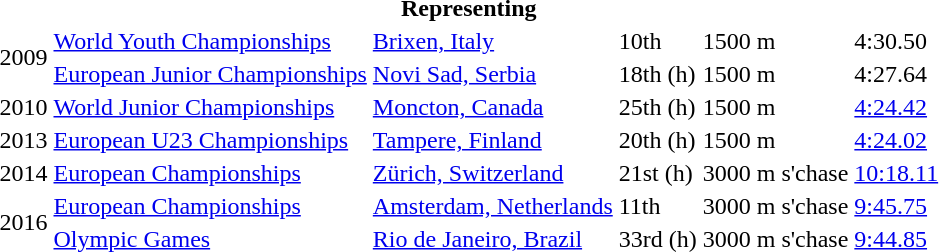<table>
<tr>
<th colspan="6">Representing </th>
</tr>
<tr>
<td rowspan=2>2009</td>
<td><a href='#'>World Youth Championships</a></td>
<td><a href='#'>Brixen, Italy</a></td>
<td>10th</td>
<td>1500 m</td>
<td>4:30.50</td>
</tr>
<tr>
<td><a href='#'>European Junior Championships</a></td>
<td><a href='#'>Novi Sad, Serbia</a></td>
<td>18th (h)</td>
<td>1500 m</td>
<td>4:27.64</td>
</tr>
<tr>
<td>2010</td>
<td><a href='#'>World Junior Championships</a></td>
<td><a href='#'>Moncton, Canada</a></td>
<td>25th (h)</td>
<td>1500 m</td>
<td><a href='#'>4:24.42</a></td>
</tr>
<tr>
<td>2013</td>
<td><a href='#'>European U23 Championships</a></td>
<td><a href='#'>Tampere, Finland</a></td>
<td>20th (h)</td>
<td>1500 m</td>
<td><a href='#'>4:24.02</a></td>
</tr>
<tr>
<td>2014</td>
<td><a href='#'>European Championships</a></td>
<td><a href='#'>Zürich, Switzerland</a></td>
<td>21st (h)</td>
<td>3000 m s'chase</td>
<td><a href='#'>10:18.11</a></td>
</tr>
<tr>
<td rowspan=2>2016</td>
<td><a href='#'>European Championships</a></td>
<td><a href='#'>Amsterdam, Netherlands</a></td>
<td>11th</td>
<td>3000 m s'chase</td>
<td><a href='#'>9:45.75</a></td>
</tr>
<tr>
<td><a href='#'>Olympic Games</a></td>
<td><a href='#'>Rio de Janeiro, Brazil</a></td>
<td>33rd (h)</td>
<td>3000 m s'chase</td>
<td><a href='#'>9:44.85</a></td>
</tr>
</table>
